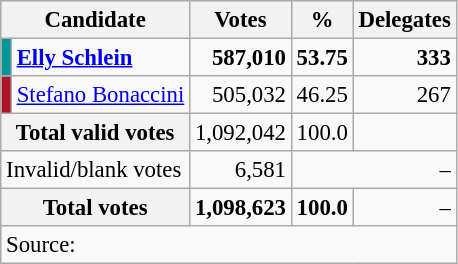<table class="wikitable" style="font-size:95%">
<tr bgcolor="#E9E9E9">
<th rowspan="1" colspan="2">Candidate</th>
<th rowspan="1" colspan="1">Votes</th>
<th rowspan="1" colspan="1">%</th>
<th rowspan="1" colspan="1">Delegates</th>
</tr>
<tr>
<td style="color:inherit;background:#009698"></td>
<td align="left"><strong><a href='#'>Elly Schlein</a></strong></td>
<td align="right"><strong>587,010</strong></td>
<td align="right"><strong>53.75</strong></td>
<td align="right"><strong>333</strong></td>
</tr>
<tr>
<td style="color:inherit;background:#B11226"></td>
<td align="left"><a href='#'>Stefano Bonaccini</a></td>
<td align="right">505,032</td>
<td align="right">46.25</td>
<td align="right">267</td>
</tr>
<tr>
<th colspan="2" align="left">Total valid votes</th>
<td align="right">1,092,042</td>
<td align="right">100.0</td>
<td align="right"></td>
</tr>
<tr>
<td colspan="2" align=left>Invalid/blank votes</td>
<td align="right">6,581</td>
<td align="right" colspan=2>–</td>
</tr>
<tr>
<th colspan="2" align="left">Total votes</th>
<td align="right"><strong>1,098,623</strong></td>
<td align="right"><strong>100.0</strong></td>
<td align="right">–</td>
</tr>
<tr>
<td colspan="5">Source: </td>
</tr>
</table>
